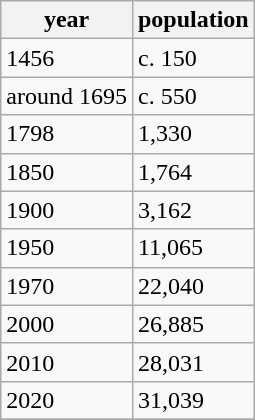<table class="wikitable">
<tr>
<th>year</th>
<th>population</th>
</tr>
<tr>
<td>1456</td>
<td>c. 150</td>
</tr>
<tr>
<td>around 1695</td>
<td>c. 550</td>
</tr>
<tr>
<td>1798</td>
<td>1,330</td>
</tr>
<tr>
<td>1850</td>
<td>1,764</td>
</tr>
<tr>
<td>1900</td>
<td>3,162</td>
</tr>
<tr>
<td>1950</td>
<td>11,065</td>
</tr>
<tr>
<td>1970</td>
<td>22,040</td>
</tr>
<tr>
<td>2000</td>
<td>26,885</td>
</tr>
<tr>
<td>2010</td>
<td>28,031</td>
</tr>
<tr>
<td>2020</td>
<td>31,039</td>
</tr>
<tr>
</tr>
</table>
